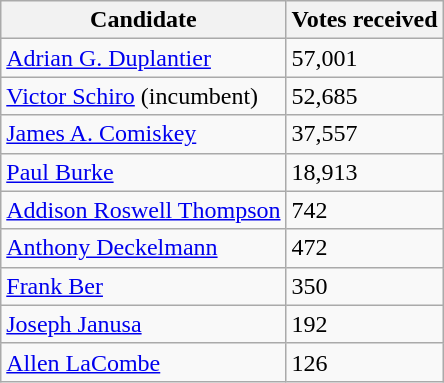<table class="wikitable">
<tr>
<th>Candidate</th>
<th>Votes received</th>
</tr>
<tr>
<td><a href='#'>Adrian G. Duplantier</a></td>
<td>57,001</td>
</tr>
<tr>
<td><a href='#'>Victor Schiro</a> (incumbent)</td>
<td>52,685</td>
</tr>
<tr>
<td><a href='#'>James A. Comiskey</a></td>
<td>37,557</td>
</tr>
<tr>
<td><a href='#'>Paul Burke</a></td>
<td>18,913</td>
</tr>
<tr>
<td><a href='#'>Addison Roswell Thompson</a></td>
<td>742</td>
</tr>
<tr>
<td><a href='#'>Anthony Deckelmann</a></td>
<td>472</td>
</tr>
<tr>
<td><a href='#'>Frank Ber</a></td>
<td>350</td>
</tr>
<tr>
<td><a href='#'>Joseph Janusa</a></td>
<td>192</td>
</tr>
<tr>
<td><a href='#'>Allen LaCombe</a></td>
<td>126</td>
</tr>
</table>
